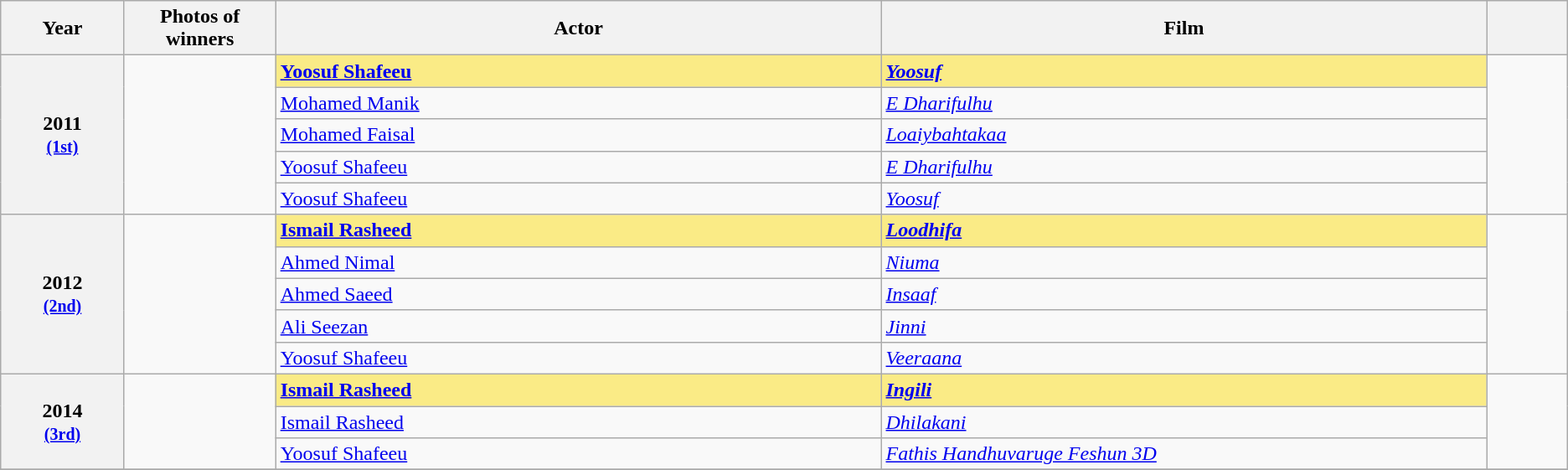<table class="wikitable sortable" style="text-align:left;">
<tr>
<th scope="col" style="width:3%; text-align:center;">Year</th>
<th scope="col" style="width:3%;text-align:center;">Photos of winners</th>
<th scope="col" style="width:15%;text-align:center;">Actor</th>
<th scope="col" style="width:15%;text-align:center;">Film</th>
<th scope="col" style="width:2%" class="unsortable"></th>
</tr>
<tr>
<th scope="row" rowspan=5 style="text-align:center">2011 <br><small><a href='#'>(1st)</a> </small></th>
<td rowspan=5 style="text-align:center"></td>
<td style="background:#FAEB86;"><strong><a href='#'>Yoosuf Shafeeu</a></strong></td>
<td style="background:#FAEB86;"><strong><em><a href='#'>Yoosuf</a></em></strong></td>
<td rowspan=5 style="text-align: center;"></td>
</tr>
<tr>
<td><a href='#'>Mohamed Manik</a></td>
<td><em><a href='#'>E Dharifulhu</a></em></td>
</tr>
<tr>
<td><a href='#'>Mohamed Faisal</a></td>
<td><em><a href='#'>Loaiybahtakaa</a></em></td>
</tr>
<tr>
<td><a href='#'>Yoosuf Shafeeu</a></td>
<td><em><a href='#'>E Dharifulhu</a></em></td>
</tr>
<tr>
<td><a href='#'>Yoosuf Shafeeu</a></td>
<td><em><a href='#'>Yoosuf</a></em></td>
</tr>
<tr>
<th scope="row" rowspan=5 style="text-align:center">2012 <br><small><a href='#'>(2nd)</a> </small></th>
<td rowspan=5 style="text-align:center"></td>
<td style="background:#FAEB86;"><strong><a href='#'>Ismail Rasheed</a></strong></td>
<td style="background:#FAEB86;"><strong><em><a href='#'>Loodhifa</a></em></strong></td>
<td rowspan=5 style="text-align: center;"></td>
</tr>
<tr>
<td><a href='#'>Ahmed Nimal</a></td>
<td><em><a href='#'>Niuma</a></em></td>
</tr>
<tr>
<td><a href='#'>Ahmed Saeed</a></td>
<td><em><a href='#'>Insaaf</a></em></td>
</tr>
<tr>
<td><a href='#'>Ali Seezan</a></td>
<td><em><a href='#'>Jinni</a></em></td>
</tr>
<tr>
<td><a href='#'>Yoosuf Shafeeu</a></td>
<td><em><a href='#'>Veeraana</a></em></td>
</tr>
<tr>
<th scope="row" rowspan=3 style="text-align:center">2014 <br><small><a href='#'>(3rd)</a> </small></th>
<td rowspan=3 style="text-align:center"></td>
<td style="background:#FAEB86;"><strong><a href='#'>Ismail Rasheed</a></strong></td>
<td style="background:#FAEB86;"><strong><em><a href='#'>Ingili</a></em></strong></td>
<td rowspan=3 style="text-align: center;"></td>
</tr>
<tr>
<td><a href='#'>Ismail Rasheed</a></td>
<td><em><a href='#'>Dhilakani</a></em></td>
</tr>
<tr>
<td><a href='#'>Yoosuf Shafeeu</a></td>
<td><em><a href='#'>Fathis Handhuvaruge Feshun 3D</a></em></td>
</tr>
<tr>
</tr>
</table>
